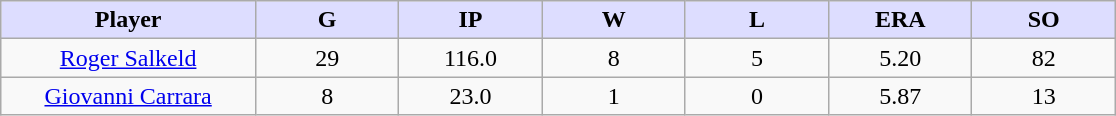<table class="wikitable sortable">
<tr>
<th style="background:#ddf; width:16%;">Player</th>
<th style="background:#ddf; width:9%;">G</th>
<th style="background:#ddf; width:9%;">IP</th>
<th style="background:#ddf; width:9%;">W</th>
<th style="background:#ddf; width:9%;">L</th>
<th style="background:#ddf; width:9%;">ERA</th>
<th style="background:#ddf; width:9%;">SO</th>
</tr>
<tr align=center>
<td><a href='#'>Roger Salkeld</a></td>
<td>29</td>
<td>116.0</td>
<td>8</td>
<td>5</td>
<td>5.20</td>
<td>82</td>
</tr>
<tr align=center>
<td><a href='#'>Giovanni Carrara</a></td>
<td>8</td>
<td>23.0</td>
<td>1</td>
<td>0</td>
<td>5.87</td>
<td>13</td>
</tr>
</table>
